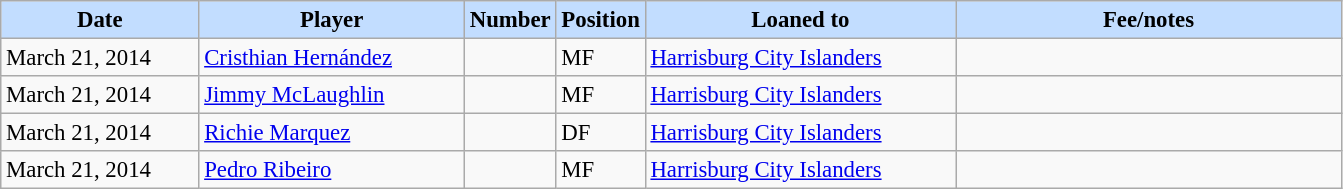<table class="wikitable" style="text-align:left; font-size:95%;">
<tr>
<th style="background:#c2ddff; width:125px;">Date</th>
<th style="background:#c2ddff; width:170px;">Player</th>
<th style="background:#c2ddff; width:50px;">Number</th>
<th style="background:#c2ddff; width:50px;">Position</th>
<th style="background:#c2ddff; width:200px;">Loaned to</th>
<th style="background:#c2ddff; width:250px;">Fee/notes</th>
</tr>
<tr>
<td>March 21, 2014</td>
<td> <a href='#'>Cristhian Hernández</a></td>
<td></td>
<td>MF</td>
<td> <a href='#'>Harrisburg City Islanders</a></td>
<td></td>
</tr>
<tr>
<td>March 21, 2014</td>
<td> <a href='#'>Jimmy McLaughlin</a></td>
<td></td>
<td>MF</td>
<td> <a href='#'>Harrisburg City Islanders</a></td>
<td></td>
</tr>
<tr>
<td>March 21, 2014</td>
<td> <a href='#'>Richie Marquez</a></td>
<td></td>
<td>DF</td>
<td> <a href='#'>Harrisburg City Islanders</a></td>
<td></td>
</tr>
<tr>
<td>March 21, 2014</td>
<td> <a href='#'>Pedro Ribeiro</a></td>
<td></td>
<td>MF</td>
<td> <a href='#'>Harrisburg City Islanders</a></td>
<td></td>
</tr>
</table>
